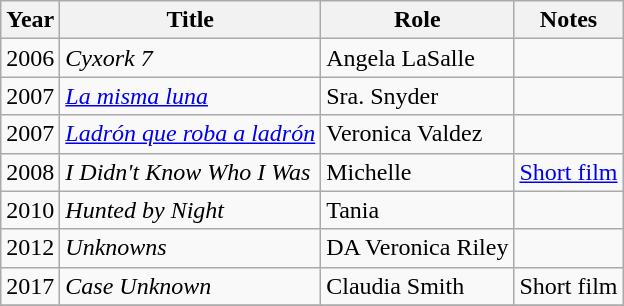<table class="wikitable sortable">
<tr>
<th>Year</th>
<th>Title</th>
<th>Role</th>
<th class="unsortable">Notes</th>
</tr>
<tr>
<td>2006</td>
<td><em>Cyxork 7</em></td>
<td>Angela LaSalle</td>
<td></td>
</tr>
<tr>
<td>2007</td>
<td><em><a href='#'>La misma luna</a></em></td>
<td>Sra. Snyder</td>
<td></td>
</tr>
<tr>
<td>2007</td>
<td><em><a href='#'>Ladrón que roba a ladrón</a></em></td>
<td>Veronica Valdez</td>
<td></td>
</tr>
<tr>
<td>2008</td>
<td><em>I Didn't Know Who I Was</em></td>
<td>Michelle</td>
<td><a href='#'>Short film</a></td>
</tr>
<tr>
<td>2010</td>
<td><em>Hunted by Night</em></td>
<td>Tania</td>
<td></td>
</tr>
<tr>
<td>2012</td>
<td><em>Unknowns</em></td>
<td>DA Veronica Riley</td>
<td></td>
</tr>
<tr>
<td>2017</td>
<td><em>Case Unknown</em></td>
<td>Claudia Smith</td>
<td>Short film</td>
</tr>
<tr>
</tr>
</table>
